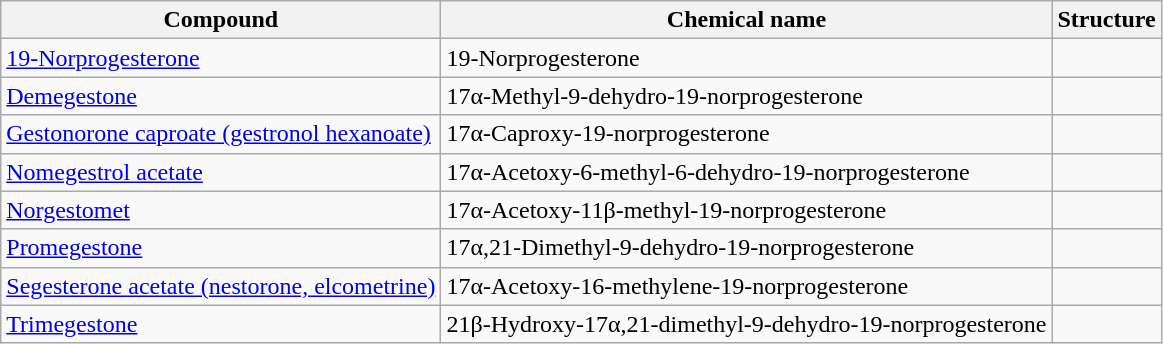<table class="wikitable" border="1">
<tr>
<th>Compound</th>
<th>Chemical name</th>
<th>Structure</th>
</tr>
<tr>
<td><a href='#'>19-Norprogesterone</a></td>
<td>19-Norprogesterone</td>
<td></td>
</tr>
<tr>
<td><a href='#'>Demegestone</a></td>
<td>17α-Methyl-9-dehydro-19-norprogesterone</td>
<td></td>
</tr>
<tr>
<td><a href='#'>Gestonorone caproate (gestronol hexanoate)</a></td>
<td>17α-Caproxy-19-norprogesterone</td>
<td></td>
</tr>
<tr>
<td><a href='#'>Nomegestrol acetate</a></td>
<td>17α-Acetoxy-6-methyl-6-dehydro-19-norprogesterone</td>
<td></td>
</tr>
<tr>
<td><a href='#'>Norgestomet</a></td>
<td>17α-Acetoxy-11β-methyl-19-norprogesterone</td>
<td></td>
</tr>
<tr>
<td><a href='#'>Promegestone</a></td>
<td>17α,21-Dimethyl-9-dehydro-19-norprogesterone</td>
<td></td>
</tr>
<tr>
<td><a href='#'>Segesterone acetate (nestorone, elcometrine)</a></td>
<td>17α-Acetoxy-16-methylene-19-norprogesterone</td>
<td></td>
</tr>
<tr>
<td><a href='#'>Trimegestone</a></td>
<td>21β-Hydroxy-17α,21-dimethyl-9-dehydro-19-norprogesterone</td>
<td></td>
</tr>
</table>
